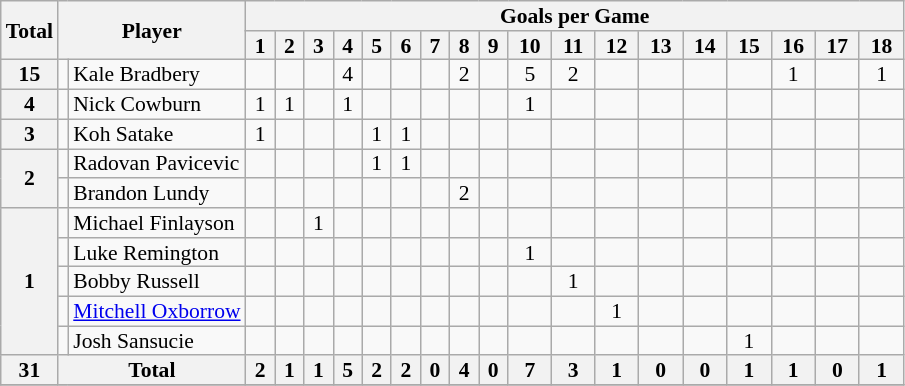<table class="wikitable" style="text-align:center; line-height: 90%; font-size:90%;">
<tr>
<th rowspan=2>Total</th>
<th rowspan=2 colspan=2>Player</th>
<th colspan=18 style="width:432px;">Goals per Game</th>
</tr>
<tr>
<th>1</th>
<th>2</th>
<th>3</th>
<th>4</th>
<th>5</th>
<th>6</th>
<th>7</th>
<th>8</th>
<th>9</th>
<th>10</th>
<th>11</th>
<th>12</th>
<th>13</th>
<th>14</th>
<th>15</th>
<th>16</th>
<th>17</th>
<th>18</th>
</tr>
<tr>
<th rowspan=1>15</th>
<td></td>
<td style="text-align:left;">Kale Bradbery</td>
<td></td>
<td></td>
<td></td>
<td>4</td>
<td></td>
<td></td>
<td></td>
<td>2</td>
<td></td>
<td>5</td>
<td>2</td>
<td></td>
<td></td>
<td></td>
<td></td>
<td>1</td>
<td></td>
<td>1</td>
</tr>
<tr>
<th rowspan=1>4</th>
<td></td>
<td style="text-align:left;">Nick Cowburn</td>
<td>1</td>
<td>1</td>
<td></td>
<td>1</td>
<td></td>
<td></td>
<td></td>
<td></td>
<td></td>
<td>1</td>
<td></td>
<td></td>
<td></td>
<td></td>
<td></td>
<td></td>
<td></td>
<td></td>
</tr>
<tr>
<th rowspan=1>3</th>
<td></td>
<td style="text-align:left;">Koh Satake</td>
<td>1</td>
<td></td>
<td></td>
<td></td>
<td>1</td>
<td>1</td>
<td></td>
<td></td>
<td></td>
<td></td>
<td></td>
<td></td>
<td></td>
<td></td>
<td></td>
<td></td>
<td></td>
<td></td>
</tr>
<tr>
<th rowspan=2>2</th>
<td></td>
<td style="text-align:left;">Radovan Pavicevic</td>
<td></td>
<td></td>
<td></td>
<td></td>
<td>1</td>
<td>1</td>
<td></td>
<td></td>
<td></td>
<td></td>
<td></td>
<td></td>
<td></td>
<td></td>
<td></td>
<td></td>
<td></td>
<td></td>
</tr>
<tr>
<td></td>
<td style="text-align:left;">Brandon Lundy</td>
<td></td>
<td></td>
<td></td>
<td></td>
<td></td>
<td></td>
<td></td>
<td>2</td>
<td></td>
<td></td>
<td></td>
<td></td>
<td></td>
<td></td>
<td></td>
<td></td>
<td></td>
<td></td>
</tr>
<tr>
<th rowspan=5>1</th>
<td></td>
<td style="text-align:left;">Michael Finlayson</td>
<td></td>
<td></td>
<td>1</td>
<td></td>
<td></td>
<td></td>
<td></td>
<td></td>
<td></td>
<td></td>
<td></td>
<td></td>
<td></td>
<td></td>
<td></td>
<td></td>
<td></td>
<td></td>
</tr>
<tr>
<td></td>
<td style="text-align:left;">Luke Remington</td>
<td></td>
<td></td>
<td></td>
<td></td>
<td></td>
<td></td>
<td></td>
<td></td>
<td></td>
<td>1</td>
<td></td>
<td></td>
<td></td>
<td></td>
<td></td>
<td></td>
<td></td>
<td></td>
</tr>
<tr>
<td></td>
<td style="text-align:left;">Bobby Russell</td>
<td></td>
<td></td>
<td></td>
<td></td>
<td></td>
<td></td>
<td></td>
<td></td>
<td></td>
<td></td>
<td>1</td>
<td></td>
<td></td>
<td></td>
<td></td>
<td></td>
<td></td>
<td></td>
</tr>
<tr>
<td></td>
<td style="text-align:left;"><a href='#'>Mitchell Oxborrow</a></td>
<td></td>
<td></td>
<td></td>
<td></td>
<td></td>
<td></td>
<td></td>
<td></td>
<td></td>
<td></td>
<td></td>
<td>1</td>
<td></td>
<td></td>
<td></td>
<td></td>
<td></td>
<td></td>
</tr>
<tr>
<td></td>
<td style="text-align:left;">Josh Sansucie</td>
<td></td>
<td></td>
<td></td>
<td></td>
<td></td>
<td></td>
<td></td>
<td></td>
<td></td>
<td></td>
<td></td>
<td></td>
<td></td>
<td></td>
<td>1</td>
<td></td>
<td></td>
<td></td>
</tr>
<tr>
<th rowspan=1>31</th>
<th colspan=2>Total</th>
<th style="text-align:center;">2</th>
<th>1</th>
<th>1</th>
<th>5</th>
<th>2</th>
<th>2</th>
<th>0</th>
<th>4</th>
<th>0</th>
<th>7</th>
<th>3</th>
<th>1</th>
<th>0</th>
<th>0</th>
<th>1</th>
<th>1</th>
<th>0</th>
<th>1</th>
</tr>
<tr>
</tr>
</table>
